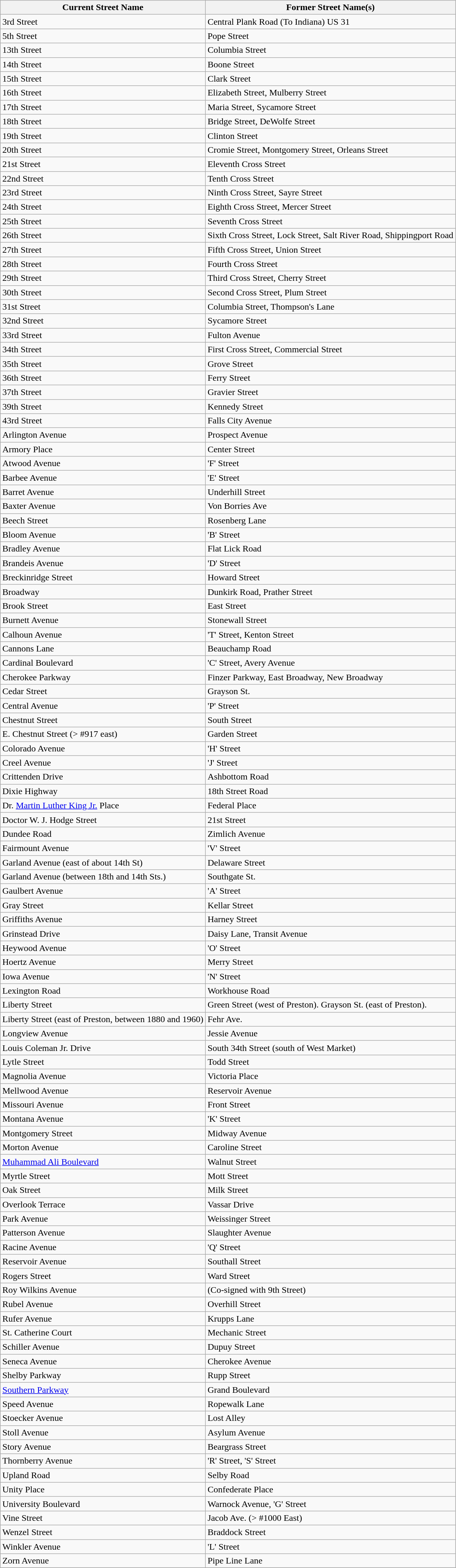<table class="wikitable">
<tr>
<th>Current Street Name</th>
<th>Former Street Name(s)</th>
</tr>
<tr>
<td>3rd Street</td>
<td>Central Plank Road (To Indiana) US 31</td>
</tr>
<tr>
<td>5th Street</td>
<td>Pope Street</td>
</tr>
<tr>
<td>13th Street</td>
<td>Columbia Street</td>
</tr>
<tr>
<td>14th Street</td>
<td>Boone Street</td>
</tr>
<tr>
<td>15th Street</td>
<td>Clark Street</td>
</tr>
<tr>
<td>16th Street</td>
<td>Elizabeth Street, Mulberry Street</td>
</tr>
<tr>
<td>17th Street</td>
<td>Maria Street, Sycamore Street</td>
</tr>
<tr>
<td>18th Street</td>
<td>Bridge Street, DeWolfe Street</td>
</tr>
<tr>
<td>19th Street</td>
<td>Clinton Street</td>
</tr>
<tr>
<td>20th Street</td>
<td>Cromie Street, Montgomery Street, Orleans Street</td>
</tr>
<tr>
<td>21st Street</td>
<td>Eleventh Cross Street</td>
</tr>
<tr>
<td>22nd Street</td>
<td>Tenth Cross Street</td>
</tr>
<tr>
<td>23rd Street</td>
<td>Ninth Cross Street, Sayre Street</td>
</tr>
<tr>
<td>24th Street</td>
<td>Eighth Cross Street, Mercer Street</td>
</tr>
<tr>
<td>25th Street</td>
<td>Seventh Cross Street</td>
</tr>
<tr>
<td>26th Street</td>
<td>Sixth Cross Street, Lock Street, Salt River Road, Shippingport Road</td>
</tr>
<tr>
<td>27th Street</td>
<td>Fifth Cross Street, Union Street</td>
</tr>
<tr>
<td>28th Street</td>
<td>Fourth Cross Street</td>
</tr>
<tr>
<td>29th Street</td>
<td>Third Cross Street, Cherry Street</td>
</tr>
<tr>
<td>30th Street</td>
<td>Second Cross Street, Plum Street</td>
</tr>
<tr>
<td>31st Street</td>
<td>Columbia Street, Thompson's Lane</td>
</tr>
<tr>
<td>32nd Street</td>
<td>Sycamore Street</td>
</tr>
<tr>
<td>33rd Street</td>
<td>Fulton Avenue</td>
</tr>
<tr>
<td>34th Street</td>
<td>First Cross Street, Commercial Street</td>
</tr>
<tr>
<td>35th Street</td>
<td>Grove Street</td>
</tr>
<tr>
<td>36th Street</td>
<td>Ferry Street</td>
</tr>
<tr>
<td>37th Street</td>
<td>Gravier Street</td>
</tr>
<tr>
<td>39th Street</td>
<td>Kennedy Street</td>
</tr>
<tr>
<td>43rd Street</td>
<td>Falls City Avenue</td>
</tr>
<tr>
<td>Arlington Avenue</td>
<td>Prospect Avenue</td>
</tr>
<tr>
<td>Armory Place</td>
<td>Center Street</td>
</tr>
<tr>
<td>Atwood Avenue</td>
<td>'F' Street</td>
</tr>
<tr>
<td>Barbee Avenue</td>
<td>'E' Street</td>
</tr>
<tr>
<td>Barret Avenue</td>
<td>Underhill Street</td>
</tr>
<tr>
<td>Baxter Avenue</td>
<td>Von Borries Ave</td>
</tr>
<tr>
<td>Beech Street</td>
<td>Rosenberg Lane</td>
</tr>
<tr>
<td>Bloom Avenue</td>
<td>'B' Street</td>
</tr>
<tr>
<td>Bradley Avenue</td>
<td>Flat Lick Road</td>
</tr>
<tr>
<td>Brandeis Avenue</td>
<td>'D' Street</td>
</tr>
<tr>
<td>Breckinridge Street</td>
<td>Howard Street</td>
</tr>
<tr>
<td>Broadway</td>
<td>Dunkirk Road, Prather Street</td>
</tr>
<tr>
<td>Brook Street</td>
<td>East Street</td>
</tr>
<tr>
<td>Burnett Avenue</td>
<td>Stonewall Street</td>
</tr>
<tr>
<td>Calhoun Avenue</td>
<td>'T' Street, Kenton Street</td>
</tr>
<tr>
<td>Cannons Lane</td>
<td>Beauchamp Road</td>
</tr>
<tr>
<td>Cardinal Boulevard</td>
<td>'C' Street, Avery Avenue</td>
</tr>
<tr>
<td>Cherokee Parkway</td>
<td>Finzer Parkway, East Broadway, New Broadway</td>
</tr>
<tr>
<td>Cedar Street</td>
<td>Grayson St.</td>
</tr>
<tr>
<td>Central Avenue</td>
<td>'P' Street</td>
</tr>
<tr>
<td>Chestnut Street</td>
<td>South Street</td>
</tr>
<tr>
<td>E. Chestnut Street (> #917 east)</td>
<td>Garden Street</td>
</tr>
<tr>
<td>Colorado Avenue</td>
<td>'H' Street</td>
</tr>
<tr>
<td>Creel Avenue</td>
<td>'J' Street</td>
</tr>
<tr>
<td>Crittenden Drive</td>
<td>Ashbottom Road</td>
</tr>
<tr>
<td>Dixie Highway</td>
<td>18th Street Road</td>
</tr>
<tr>
<td>Dr. <a href='#'>Martin Luther King Jr.</a> Place</td>
<td>Federal Place</td>
</tr>
<tr>
<td>Doctor W. J. Hodge Street</td>
<td>21st Street</td>
</tr>
<tr>
<td>Dundee Road</td>
<td>Zimlich Avenue</td>
</tr>
<tr>
<td>Fairmount Avenue</td>
<td>'V' Street</td>
</tr>
<tr>
<td>Garland Avenue  (east of about 14th St)</td>
<td>Delaware Street</td>
</tr>
<tr>
<td>Garland Avenue (between 18th and 14th Sts.)</td>
<td>Southgate St.</td>
</tr>
<tr>
<td>Gaulbert Avenue</td>
<td>'A' Street</td>
</tr>
<tr>
<td>Gray Street</td>
<td>Kellar Street</td>
</tr>
<tr>
<td>Griffiths Avenue</td>
<td>Harney Street</td>
</tr>
<tr>
<td>Grinstead Drive</td>
<td>Daisy Lane, Transit Avenue</td>
</tr>
<tr>
<td>Heywood Avenue</td>
<td>'O' Street</td>
</tr>
<tr>
<td>Hoertz Avenue</td>
<td>Merry Street</td>
</tr>
<tr>
<td>Iowa Avenue</td>
<td>'N' Street</td>
</tr>
<tr>
<td>Lexington Road</td>
<td>Workhouse Road</td>
</tr>
<tr>
<td>Liberty Street</td>
<td>Green Street (west of Preston).  Grayson St. (east of Preston).</td>
</tr>
<tr>
<td>Liberty Street (east of Preston, between 1880 and 1960)</td>
<td>Fehr Ave.</td>
</tr>
<tr>
<td>Longview Avenue</td>
<td>Jessie Avenue</td>
</tr>
<tr>
<td>Louis Coleman Jr. Drive</td>
<td>South 34th Street (south of West Market)</td>
</tr>
<tr>
<td>Lytle Street</td>
<td>Todd Street</td>
</tr>
<tr>
<td>Magnolia Avenue</td>
<td>Victoria Place</td>
</tr>
<tr>
<td>Mellwood Avenue</td>
<td>Reservoir Avenue</td>
</tr>
<tr>
<td>Missouri Avenue</td>
<td>Front Street</td>
</tr>
<tr>
<td>Montana Avenue</td>
<td>'K' Street</td>
</tr>
<tr>
<td>Montgomery Street</td>
<td>Midway Avenue</td>
</tr>
<tr>
<td>Morton Avenue</td>
<td>Caroline Street</td>
</tr>
<tr>
<td><a href='#'>Muhammad Ali Boulevard</a></td>
<td>Walnut Street</td>
</tr>
<tr>
<td>Myrtle Street</td>
<td>Mott Street</td>
</tr>
<tr>
<td>Oak Street</td>
<td>Milk Street</td>
</tr>
<tr>
<td>Overlook Terrace</td>
<td>Vassar Drive</td>
</tr>
<tr>
<td>Park Avenue</td>
<td>Weissinger Street</td>
</tr>
<tr>
<td>Patterson Avenue</td>
<td>Slaughter Avenue</td>
</tr>
<tr>
<td>Racine Avenue</td>
<td>'Q' Street</td>
</tr>
<tr>
<td>Reservoir Avenue</td>
<td>Southall Street</td>
</tr>
<tr>
<td>Rogers Street</td>
<td>Ward Street</td>
</tr>
<tr>
<td>Roy Wilkins Avenue</td>
<td>(Co-signed with 9th Street)</td>
</tr>
<tr>
<td>Rubel Avenue</td>
<td>Overhill Street</td>
</tr>
<tr>
<td>Rufer Avenue</td>
<td>Krupps Lane</td>
</tr>
<tr>
<td>St. Catherine Court</td>
<td>Mechanic Street</td>
</tr>
<tr>
<td>Schiller Avenue</td>
<td>Dupuy Street</td>
</tr>
<tr>
<td>Seneca Avenue</td>
<td>Cherokee Avenue</td>
</tr>
<tr>
<td>Shelby Parkway</td>
<td>Rupp Street</td>
</tr>
<tr>
<td><a href='#'>Southern Parkway</a></td>
<td>Grand Boulevard</td>
</tr>
<tr>
<td>Speed Avenue</td>
<td>Ropewalk Lane</td>
</tr>
<tr>
<td>Stoecker Avenue</td>
<td>Lost Alley</td>
</tr>
<tr>
<td>Stoll Avenue</td>
<td>Asylum Avenue</td>
</tr>
<tr>
<td>Story Avenue</td>
<td>Beargrass Street</td>
</tr>
<tr>
<td>Thornberry Avenue</td>
<td>'R' Street, 'S' Street</td>
</tr>
<tr>
<td>Upland Road</td>
<td>Selby Road</td>
</tr>
<tr>
<td>Unity Place</td>
<td>Confederate Place</td>
</tr>
<tr>
<td>University Boulevard</td>
<td>Warnock Avenue, 'G' Street</td>
</tr>
<tr>
<td>Vine Street</td>
<td>Jacob Ave. (> #1000 East)</td>
</tr>
<tr>
<td>Wenzel Street</td>
<td>Braddock Street</td>
</tr>
<tr>
<td>Winkler Avenue</td>
<td>'L' Street</td>
</tr>
<tr>
<td>Zorn Avenue</td>
<td>Pipe Line Lane</td>
</tr>
<tr>
</tr>
</table>
